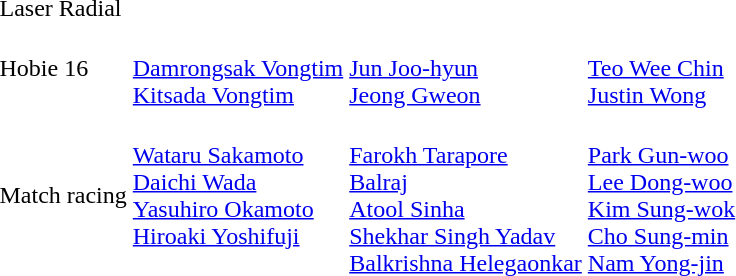<table>
<tr>
<td>Laser Radial<br></td>
<td></td>
<td></td>
<td></td>
</tr>
<tr>
<td>Hobie 16<br></td>
<td><br><a href='#'>Damrongsak Vongtim</a><br><a href='#'>Kitsada Vongtim</a></td>
<td><br><a href='#'>Jun Joo-hyun</a><br><a href='#'>Jeong Gweon</a></td>
<td><br><a href='#'>Teo Wee Chin</a><br><a href='#'>Justin Wong</a></td>
</tr>
<tr>
<td>Match racing<br></td>
<td valign=top><br><a href='#'>Wataru Sakamoto</a><br><a href='#'>Daichi Wada</a><br><a href='#'>Yasuhiro Okamoto</a><br><a href='#'>Hiroaki Yoshifuji</a></td>
<td><br><a href='#'>Farokh Tarapore</a><br><a href='#'>Balraj</a><br><a href='#'>Atool Sinha</a><br><a href='#'>Shekhar Singh Yadav</a><br><a href='#'>Balkrishna Helegaonkar</a></td>
<td><br><a href='#'>Park Gun-woo</a><br><a href='#'>Lee Dong-woo</a><br><a href='#'>Kim Sung-wok</a><br><a href='#'>Cho Sung-min</a><br><a href='#'>Nam Yong-jin</a></td>
</tr>
</table>
